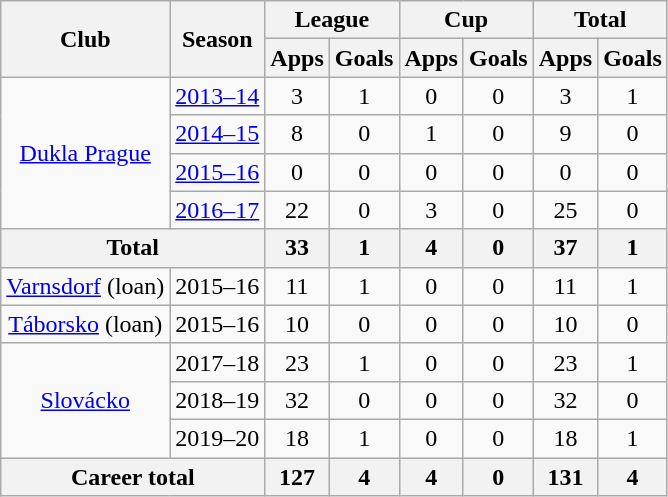<table class="wikitable" style="text-align:center">
<tr>
<th rowspan="2">Club</th>
<th rowspan="2">Season</th>
<th colspan="2">League</th>
<th colspan="2">Cup</th>
<th colspan="2">Total</th>
</tr>
<tr>
<th>Apps</th>
<th>Goals</th>
<th>Apps</th>
<th>Goals</th>
<th>Apps</th>
<th>Goals</th>
</tr>
<tr>
<td rowspan="4"><a href='#'>Dukla Prague</a></td>
<td><a href='#'>2013–14</a></td>
<td>3</td>
<td>1</td>
<td>0</td>
<td>0</td>
<td>3</td>
<td>1</td>
</tr>
<tr>
<td><a href='#'>2014–15</a></td>
<td>8</td>
<td>0</td>
<td>1</td>
<td>0</td>
<td>9</td>
<td>0</td>
</tr>
<tr>
<td><a href='#'>2015–16</a></td>
<td>0</td>
<td>0</td>
<td>0</td>
<td>0</td>
<td>0</td>
<td>0</td>
</tr>
<tr>
<td><a href='#'>2016–17</a></td>
<td>22</td>
<td>0</td>
<td>3</td>
<td>0</td>
<td>25</td>
<td>0</td>
</tr>
<tr>
<th colspan="2">Total</th>
<th>33</th>
<th>1</th>
<th>4</th>
<th>0</th>
<th>37</th>
<th>1</th>
</tr>
<tr>
<td><a href='#'>Varnsdorf</a> (loan)</td>
<td>2015–16</td>
<td>11</td>
<td>1</td>
<td>0</td>
<td>0</td>
<td>11</td>
<td>1</td>
</tr>
<tr>
<td><a href='#'>Táborsko</a> (loan)</td>
<td>2015–16</td>
<td>10</td>
<td>0</td>
<td>0</td>
<td>0</td>
<td>10</td>
<td>0</td>
</tr>
<tr>
<td rowspan="3"><a href='#'>Slovácko</a></td>
<td>2017–18</td>
<td>23</td>
<td>1</td>
<td>0</td>
<td>0</td>
<td>23</td>
<td>1</td>
</tr>
<tr>
<td>2018–19</td>
<td>32</td>
<td>0</td>
<td>0</td>
<td>0</td>
<td>32</td>
<td>0</td>
</tr>
<tr>
<td>2019–20</td>
<td>18</td>
<td>1</td>
<td>0</td>
<td>0</td>
<td>18</td>
<td>1</td>
</tr>
<tr>
<th colspan="2">Career total</th>
<th>127</th>
<th>4</th>
<th>4</th>
<th>0</th>
<th>131</th>
<th>4</th>
</tr>
</table>
